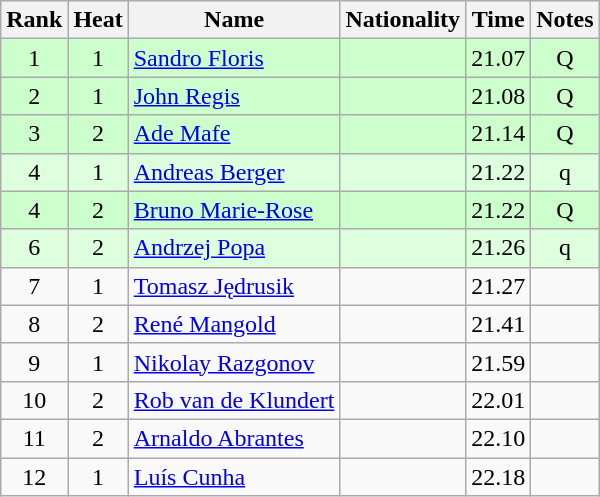<table class="wikitable sortable" style="text-align:center">
<tr>
<th>Rank</th>
<th>Heat</th>
<th>Name</th>
<th>Nationality</th>
<th>Time</th>
<th>Notes</th>
</tr>
<tr bgcolor=ccffcc>
<td>1</td>
<td>1</td>
<td align="left"><a href='#'>Sandro Floris</a></td>
<td align=left></td>
<td>21.07</td>
<td>Q</td>
</tr>
<tr bgcolor=ccffcc>
<td>2</td>
<td>1</td>
<td align="left"><a href='#'>John Regis</a></td>
<td align=left></td>
<td>21.08</td>
<td>Q</td>
</tr>
<tr bgcolor=ccffcc>
<td>3</td>
<td>2</td>
<td align="left"><a href='#'>Ade Mafe</a></td>
<td align=left></td>
<td>21.14</td>
<td>Q</td>
</tr>
<tr bgcolor=ddffdd>
<td>4</td>
<td>1</td>
<td align="left"><a href='#'>Andreas Berger</a></td>
<td align=left></td>
<td>21.22</td>
<td>q</td>
</tr>
<tr bgcolor=ccffcc>
<td>4</td>
<td>2</td>
<td align="left"><a href='#'>Bruno Marie-Rose</a></td>
<td align=left></td>
<td>21.22</td>
<td>Q</td>
</tr>
<tr bgcolor=ddffdd>
<td>6</td>
<td>2</td>
<td align="left"><a href='#'>Andrzej Popa</a></td>
<td align=left></td>
<td>21.26</td>
<td>q</td>
</tr>
<tr>
<td>7</td>
<td>1</td>
<td align="left"><a href='#'>Tomasz Jędrusik</a></td>
<td align=left></td>
<td>21.27</td>
<td></td>
</tr>
<tr>
<td>8</td>
<td>2</td>
<td align="left"><a href='#'>René Mangold</a></td>
<td align=left></td>
<td>21.41</td>
<td></td>
</tr>
<tr>
<td>9</td>
<td>1</td>
<td align="left"><a href='#'>Nikolay Razgonov</a></td>
<td align=left></td>
<td>21.59</td>
<td></td>
</tr>
<tr>
<td>10</td>
<td>2</td>
<td align="left"><a href='#'>Rob van de Klundert</a></td>
<td align=left></td>
<td>22.01</td>
<td></td>
</tr>
<tr>
<td>11</td>
<td>2</td>
<td align="left"><a href='#'>Arnaldo Abrantes</a></td>
<td align=left></td>
<td>22.10</td>
<td></td>
</tr>
<tr>
<td>12</td>
<td>1</td>
<td align="left"><a href='#'>Luís Cunha</a></td>
<td align=left></td>
<td>22.18</td>
<td></td>
</tr>
</table>
